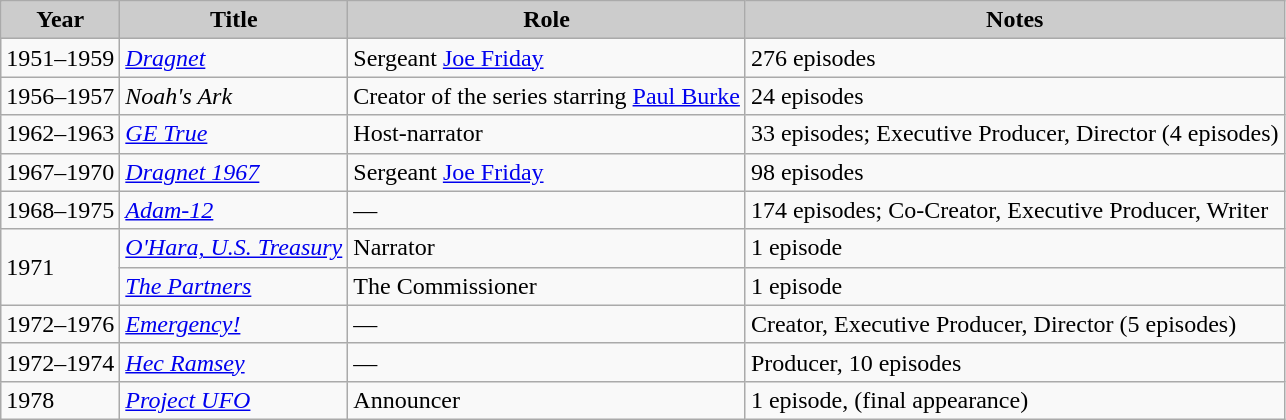<table class="wikitable">
<tr>
<th style="background: #CCCCCC;">Year</th>
<th style="background: #CCCCCC;">Title</th>
<th style="background: #CCCCCC;">Role</th>
<th style="background: #CCCCCC;">Notes</th>
</tr>
<tr>
<td>1951–1959</td>
<td><em><a href='#'>Dragnet</a></em></td>
<td>Sergeant <a href='#'>Joe Friday</a></td>
<td>276 episodes</td>
</tr>
<tr>
<td>1956–1957</td>
<td><em>Noah's Ark</em></td>
<td>Creator of the series starring <a href='#'>Paul Burke</a></td>
<td>24 episodes</td>
</tr>
<tr>
<td>1962–1963</td>
<td><em><a href='#'>GE True</a></em></td>
<td>Host-narrator</td>
<td>33 episodes; Executive Producer, Director (4 episodes)</td>
</tr>
<tr>
<td>1967–1970</td>
<td><em><a href='#'>Dragnet 1967</a></em></td>
<td>Sergeant <a href='#'>Joe Friday</a></td>
<td>98 episodes</td>
</tr>
<tr>
<td>1968–1975</td>
<td><em><a href='#'>Adam-12</a></em></td>
<td><div>—</div></td>
<td>174 episodes; Co-Creator, Executive Producer, Writer</td>
</tr>
<tr>
<td rowspan=2>1971</td>
<td><em><a href='#'>O'Hara, U.S. Treasury</a></em></td>
<td>Narrator</td>
<td>1 episode</td>
</tr>
<tr>
<td><em><a href='#'>The Partners</a></em></td>
<td>The Commissioner</td>
<td>1 episode</td>
</tr>
<tr>
<td>1972–1976</td>
<td><em><a href='#'>Emergency!</a></em></td>
<td><div>—</div></td>
<td>Creator, Executive Producer, Director (5 episodes)</td>
</tr>
<tr>
<td>1972–1974</td>
<td><em><a href='#'>Hec Ramsey</a></em></td>
<td><div>—</div></td>
<td>Producer, 10 episodes</td>
</tr>
<tr>
<td>1978</td>
<td><em><a href='#'>Project UFO</a></em></td>
<td>Announcer</td>
<td>1 episode, (final appearance)</td>
</tr>
</table>
